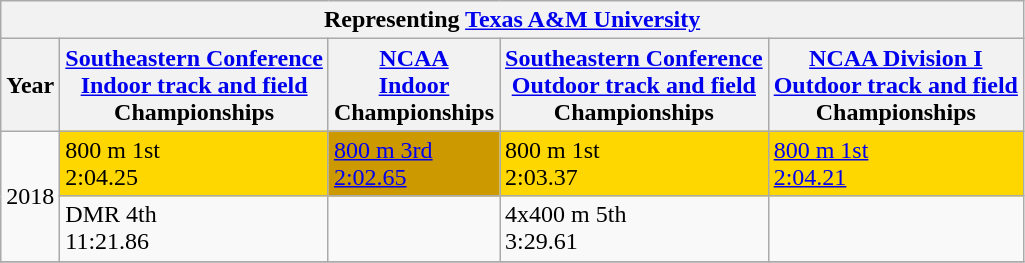<table class="wikitable sortable">
<tr>
<th colspan="5">Representing <a href='#'>Texas A&M University</a></th>
</tr>
<tr>
<th>Year</th>
<th><a href='#'>Southeastern Conference</a><br><a href='#'>Indoor track and field</a><br>Championships</th>
<th><a href='#'>NCAA</a><br><a href='#'>Indoor</a><br>Championships</th>
<th><a href='#'>Southeastern Conference</a><br><a href='#'>Outdoor track and field</a><br>Championships</th>
<th><a href='#'>NCAA Division I</a><br><a href='#'>Outdoor track and field</a><br>Championships</th>
</tr>
<tr>
<td rowspan=2>2018</td>
<td bgcolor=gold>800 m 1st<br>2:04.25</td>
<td bgcolor=cc9900><a href='#'>800 m 3rd<br>2:02.65</a></td>
<td bgcolor=gold>800 m 1st<br>2:03.37</td>
<td bgcolor=gold><a href='#'>800 m 1st<br>2:04.21</a></td>
</tr>
<tr>
<td>DMR 4th<br>11:21.86</td>
<td></td>
<td>4x400 m 5th<br>3:29.61</td>
<td></td>
</tr>
<tr>
</tr>
</table>
